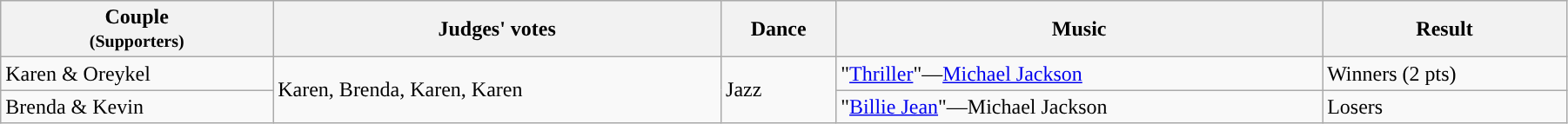<table class="wikitable sortable" style="width:95%; white-space:nowrap;">
<tr>
<th>Couple<br><small>(Supporters)</small></th>
<th>Judges' votes</th>
<th>Dance</th>
<th>Music</th>
<th>Result</th>
</tr>
<tr>
<td>Karen & Oreykel<br></td>
<td rowspan=2>Karen, Brenda, Karen, Karen</td>
<td rowspan=2>Jazz</td>
<td>"<a href='#'>Thriller</a>"—<a href='#'>Michael Jackson</a></td>
<td>Winners (2 pts)</td>
</tr>
<tr>
<td>Brenda & Kevin<br></td>
<td>"<a href='#'>Billie Jean</a>"—Michael Jackson</td>
<td>Losers</td>
</tr>
</table>
